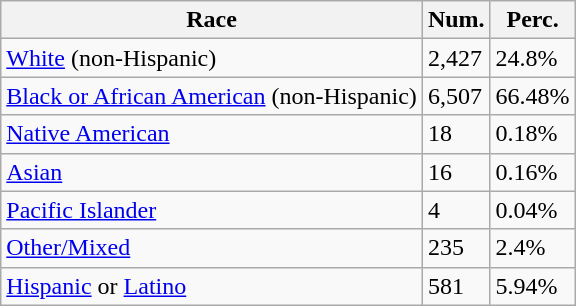<table class="wikitable">
<tr>
<th>Race</th>
<th>Num.</th>
<th>Perc.</th>
</tr>
<tr>
<td><a href='#'>White</a> (non-Hispanic)</td>
<td>2,427</td>
<td>24.8%</td>
</tr>
<tr>
<td><a href='#'>Black or African American</a> (non-Hispanic)</td>
<td>6,507</td>
<td>66.48%</td>
</tr>
<tr>
<td><a href='#'>Native American</a></td>
<td>18</td>
<td>0.18%</td>
</tr>
<tr>
<td><a href='#'>Asian</a></td>
<td>16</td>
<td>0.16%</td>
</tr>
<tr>
<td><a href='#'>Pacific Islander</a></td>
<td>4</td>
<td>0.04%</td>
</tr>
<tr>
<td><a href='#'>Other/Mixed</a></td>
<td>235</td>
<td>2.4%</td>
</tr>
<tr>
<td><a href='#'>Hispanic</a> or <a href='#'>Latino</a></td>
<td>581</td>
<td>5.94%</td>
</tr>
</table>
